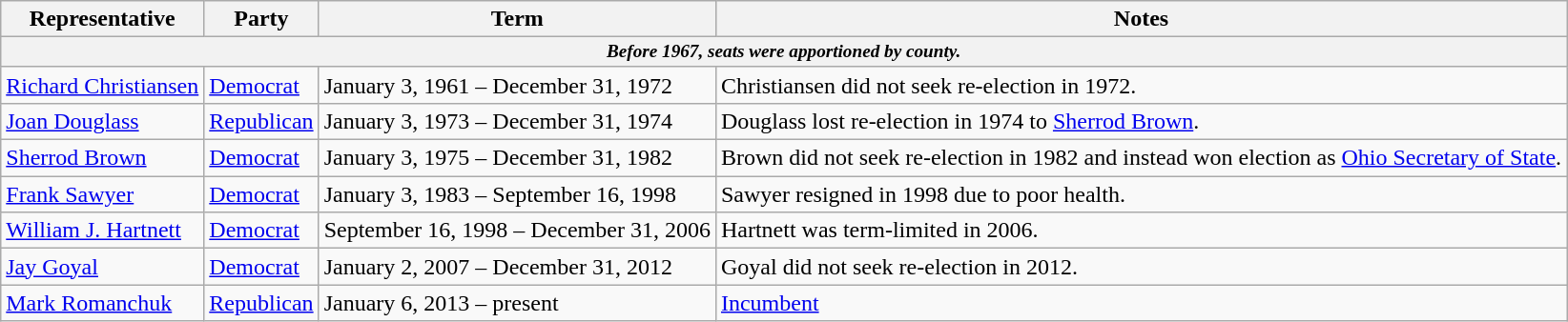<table class=wikitable>
<tr valign=bottom>
<th>Representative</th>
<th>Party</th>
<th>Term</th>
<th>Notes</th>
</tr>
<tr>
<th colspan=5 style="font-size: 80%;"><em>Before 1967, seats were apportioned by county.</em></th>
</tr>
<tr>
<td><a href='#'>Richard Christiansen</a></td>
<td><a href='#'>Democrat</a></td>
<td>January 3, 1961 – December 31, 1972</td>
<td>Christiansen did not seek re-election in 1972.</td>
</tr>
<tr>
<td><a href='#'>Joan Douglass</a></td>
<td><a href='#'>Republican</a></td>
<td>January 3, 1973 – December 31, 1974</td>
<td>Douglass lost re-election in 1974 to <a href='#'>Sherrod Brown</a>.</td>
</tr>
<tr>
<td><a href='#'>Sherrod Brown</a></td>
<td><a href='#'>Democrat</a></td>
<td>January 3, 1975 – December 31, 1982</td>
<td>Brown did not seek re-election in 1982 and instead won election as <a href='#'>Ohio Secretary of State</a>.</td>
</tr>
<tr>
<td><a href='#'>Frank Sawyer</a></td>
<td><a href='#'>Democrat</a></td>
<td>January 3, 1983 – September 16, 1998</td>
<td>Sawyer resigned in 1998 due to poor health.</td>
</tr>
<tr>
<td><a href='#'>William J. Hartnett</a></td>
<td><a href='#'>Democrat</a></td>
<td>September 16, 1998 – December 31, 2006</td>
<td>Hartnett was term-limited in 2006.</td>
</tr>
<tr>
<td><a href='#'>Jay Goyal</a></td>
<td><a href='#'>Democrat</a></td>
<td>January 2, 2007 – December 31, 2012</td>
<td>Goyal did not seek re-election in 2012.</td>
</tr>
<tr>
<td><a href='#'>Mark Romanchuk</a></td>
<td><a href='#'>Republican</a></td>
<td>January 6, 2013 – present</td>
<td><a href='#'>Incumbent</a></td>
</tr>
</table>
